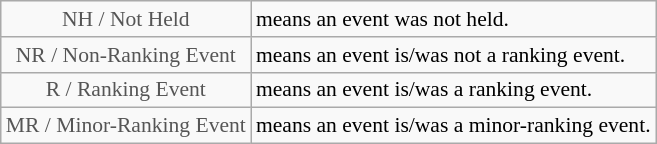<table class="wikitable" style="font-size:90%">
<tr>
<td style="text-align:center; color:#555555;" colspan="4">NH / Not Held</td>
<td>means an event was not held.</td>
</tr>
<tr>
<td style="text-align:center; color:#555555;" colspan="4">NR / Non-Ranking Event</td>
<td>means an event is/was not a ranking event.</td>
</tr>
<tr>
<td style="text-align:center; color:#555555;" colspan="4">R / Ranking Event</td>
<td>means an event is/was a ranking event.</td>
</tr>
<tr>
<td style="text-align:center; color:#555555;" colspan="4">MR / Minor-Ranking Event</td>
<td>means an event is/was a minor-ranking event.</td>
</tr>
</table>
